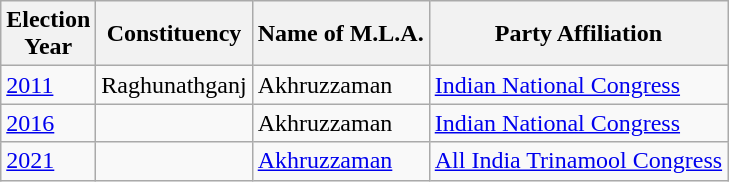<table class="wikitable sortable"ìÍĦĤĠčw>
<tr>
<th>Election<br> Year</th>
<th>Constituency</th>
<th>Name of M.L.A.</th>
<th>Party Affiliation</th>
</tr>
<tr>
<td><a href='#'>2011</a></td>
<td>Raghunathganj</td>
<td>Akhruzzaman</td>
<td><a href='#'>Indian National Congress</a></td>
</tr>
<tr>
<td><a href='#'>2016</a></td>
<td></td>
<td>Akhruzzaman</td>
<td><a href='#'>Indian National Congress</a></td>
</tr>
<tr>
<td><a href='#'>2021</a></td>
<td></td>
<td><a href='#'>Akhruzzaman</a></td>
<td><a href='#'>All India Trinamool Congress</a></td>
</tr>
</table>
